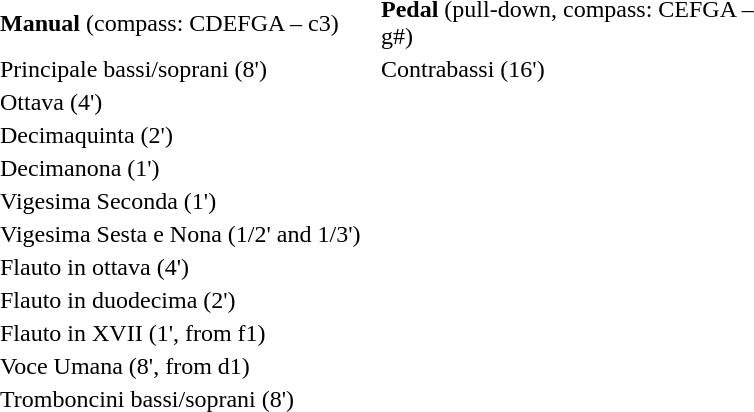<table cellpadding="2" cellspacing="0" style="margin: 1em 0 1em 1em;">
<tr>
<td width="250"><strong>Manual</strong> (compass: CDEFGA – c3)</td>
<td width="250"><strong>Pedal</strong> (pull-down, compass: CEFGA – g#)</td>
</tr>
<tr>
<td>Principale bassi/soprani (8')</td>
<td>Contrabassi (16')</td>
</tr>
<tr>
<td>Ottava (4')</td>
</tr>
<tr>
<td>Decimaquinta (2')</td>
</tr>
<tr>
<td>Decimanona (1')</td>
</tr>
<tr>
<td>Vigesima Seconda (1')</td>
</tr>
<tr>
<td>Vigesima Sesta e Nona (1/2' and 1/3')</td>
</tr>
<tr>
<td>Flauto in ottava (4')</td>
</tr>
<tr>
<td>Flauto in duodecima (2')</td>
</tr>
<tr>
<td>Flauto in XVII (1', from f1)</td>
</tr>
<tr>
<td>Voce Umana (8', from d1)</td>
</tr>
<tr>
<td>Tromboncini bassi/soprani (8')</td>
</tr>
<tr>
</tr>
</table>
